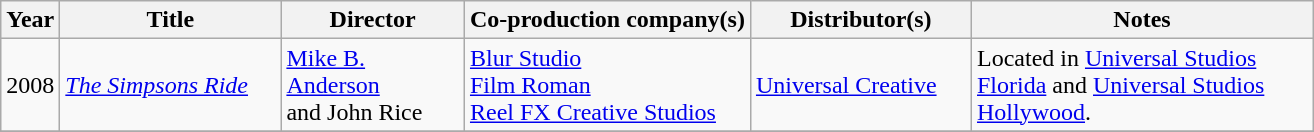<table class="wikitable sortable">
<tr>
<th width="30">Year</th>
<th width="140">Title</th>
<th width="115">Director</th>
<th>Co-production company(s)</th>
<th width="140">Distributor(s)</th>
<th width="220">Notes</th>
</tr>
<tr>
<td>2008</td>
<td><em><a href='#'>The Simpsons Ride</a></em></td>
<td><a href='#'>Mike B. Anderson</a><br>and John Rice</td>
<td><a href='#'>Blur Studio</a><br><a href='#'>Film Roman</a><br><a href='#'>Reel FX Creative Studios</a></td>
<td><a href='#'>Universal Creative</a></td>
<td>Located in <a href='#'>Universal Studios Florida</a> and <a href='#'>Universal Studios Hollywood</a>.</td>
</tr>
<tr>
</tr>
</table>
